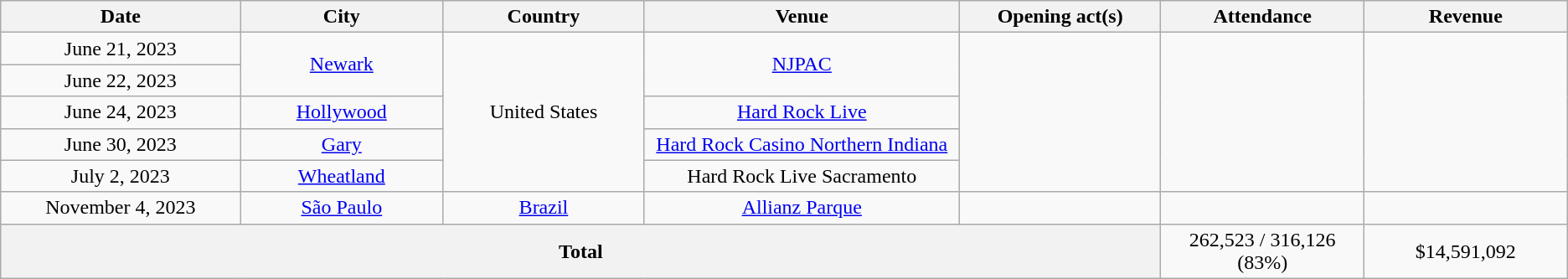<table class="wikitable plainrowheaders" style="text-align:center;">
<tr>
<th scope="col" style="width:12em;">Date</th>
<th scope="col" style="width:10em;">City</th>
<th scope="col" style="width:10em;">Country</th>
<th scope="col" style="width:16em;">Venue</th>
<th scope="col" style="width:10em;">Opening act(s)</th>
<th scope="col" style="width:10em;">Attendance</th>
<th scope="col" style="width:10em;">Revenue</th>
</tr>
<tr>
<td>June 21, 2023</td>
<td rowspan="2"><a href='#'>Newark</a></td>
<td rowspan="5">United States</td>
<td rowspan="2"><a href='#'>NJPAC</a></td>
<td rowspan="5"></td>
<td rowspan="5"></td>
<td rowspan="5"></td>
</tr>
<tr>
<td>June 22, 2023</td>
</tr>
<tr>
<td>June 24, 2023</td>
<td><a href='#'>Hollywood</a></td>
<td><a href='#'>Hard Rock Live</a></td>
</tr>
<tr>
<td>June 30, 2023</td>
<td><a href='#'>Gary</a></td>
<td><a href='#'>Hard Rock Casino Northern Indiana</a></td>
</tr>
<tr>
<td>July 2, 2023</td>
<td><a href='#'>Wheatland</a></td>
<td>Hard Rock Live Sacramento</td>
</tr>
<tr>
<td>November 4, 2023</td>
<td><a href='#'>São Paulo</a></td>
<td><a href='#'>Brazil</a></td>
<td><a href='#'>Allianz Parque</a></td>
<td></td>
<td></td>
<td></td>
</tr>
<tr>
<th colspan="5">Total</th>
<td>262,523 / 316,126 (83%)</td>
<td>$14,591,092</td>
</tr>
</table>
